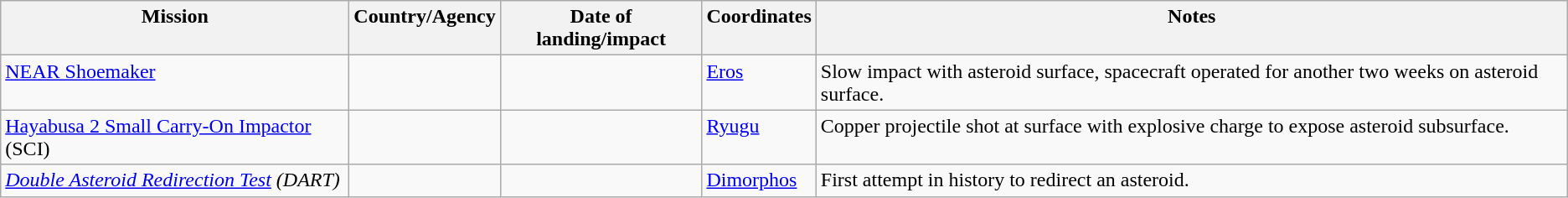<table class="wikitable">
<tr valign="top">
<th>Mission</th>
<th>Country/Agency</th>
<th>Date of landing/impact</th>
<th>Coordinates</th>
<th>Notes</th>
</tr>
<tr valign="top">
<td><a href='#'>NEAR Shoemaker</a></td>
<td></td>
<td></td>
<td><a href='#'>Eros</a></td>
<td>Slow impact with asteroid surface, spacecraft operated for another two weeks on asteroid surface.</td>
</tr>
<tr valign="top">
<td><a href='#'>Hayabusa 2 Small Carry-On Impactor</a> (SCI)</td>
<td></td>
<td></td>
<td><a href='#'>Ryugu</a></td>
<td>Copper projectile shot at surface with explosive charge to expose asteroid subsurface.</td>
</tr>
<tr valign="top">
<td><em><a href='#'>Double Asteroid Redirection Test</a> (DART)</em></td>
<td></td>
<td></td>
<td><a href='#'>Dimorphos</a></td>
<td>First attempt in history to redirect an asteroid.</td>
</tr>
</table>
